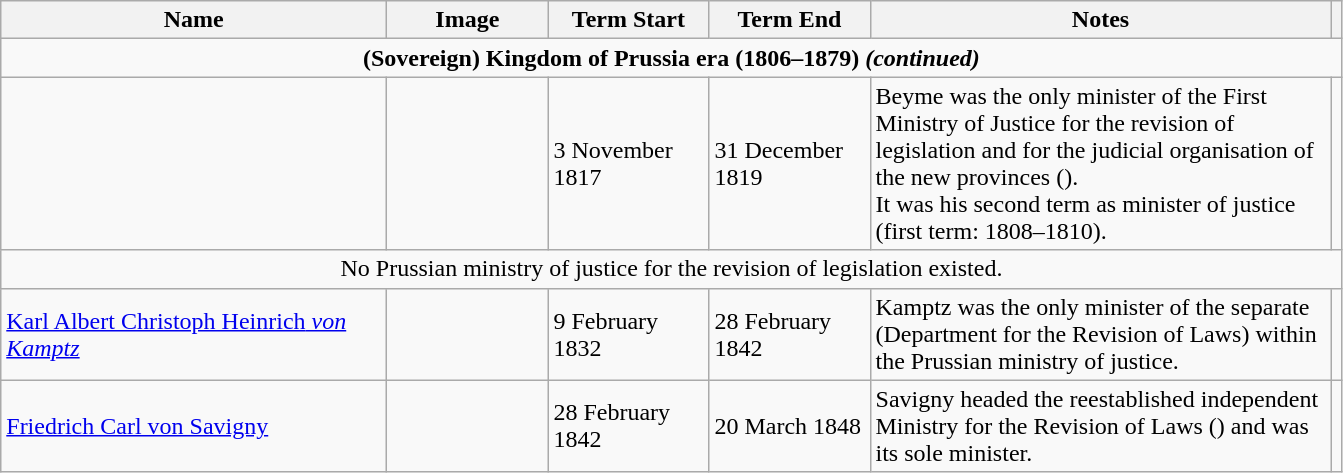<table class="wikitable">
<tr>
<th width="250">Name</th>
<th width="100">Image</th>
<th width="100">Term Start</th>
<th width="100">Term End</th>
<th width="300">Notes</th>
<th></th>
</tr>
<tr>
<td colspan="6" align="center"><strong>(Sovereign) Kingdom of Prussia era (1806–1879) <em>(continued)<strong><em></td>
</tr>
<tr>
<td></td>
<td></td>
<td>3 November 1817</td>
<td>31 December 1819</td>
<td>Beyme was the only minister of the First Ministry of Justice for the revision of legislation and for the judicial organisation of the new provinces ().<br>It was his second term as minister of justice (first term: 1808–1810).</td>
<td></td>
</tr>
<tr>
<td colspan="6" align="center"></em>No Prussian ministry of justice for the revision of legislation existed.<em></td>
</tr>
<tr>
<td><a href='#'>Karl Albert </em>Christoph Heinrich<em> von Kamptz</a></td>
<td></td>
<td>9 February 1832</td>
<td>28 February 1842</td>
<td>Kamptz was the only minister of the separate  (Department for the Revision of Laws) within the Prussian ministry of justice.</td>
<td></td>
</tr>
<tr>
<td><a href='#'>Friedrich Carl von Savigny</a></td>
<td></td>
<td>28 February 1842</td>
<td>20 March 1848</td>
<td>Savigny headed the reestablished independent Ministry for the Revision of Laws () and was its sole minister.</td>
<td></td>
</tr>
</table>
